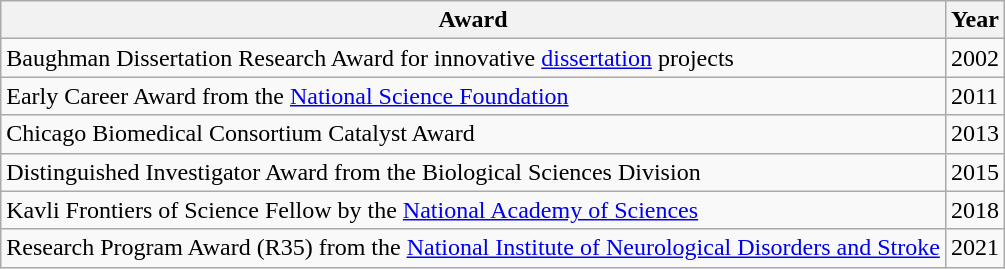<table class="wikitable">
<tr>
<th>Award</th>
<th>Year</th>
</tr>
<tr>
<td>Baughman Dissertation Research Award for innovative <a href='#'>dissertation</a> projects</td>
<td>2002</td>
</tr>
<tr>
<td>Early Career Award from the <a href='#'>National Science Foundation</a></td>
<td>2011</td>
</tr>
<tr>
<td>Chicago Biomedical Consortium Catalyst Award</td>
<td>2013</td>
</tr>
<tr>
<td>Distinguished Investigator Award from the Biological Sciences Division</td>
<td>2015</td>
</tr>
<tr>
<td>Kavli Frontiers of Science Fellow by the <a href='#'>National Academy of Sciences</a></td>
<td>2018</td>
</tr>
<tr>
<td>Research Program Award (R35) from the <a href='#'>National Institute of Neurological Disorders and Stroke</a></td>
<td>2021</td>
</tr>
</table>
